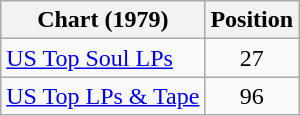<table class="wikitable">
<tr>
<th>Chart (1979)</th>
<th>Position</th>
</tr>
<tr>
<td><a href='#'>US Top Soul LPs</a></td>
<td align=center>27</td>
</tr>
<tr>
<td><a href='#'>US Top LPs & Tape</a></td>
<td align=center>96</td>
</tr>
</table>
